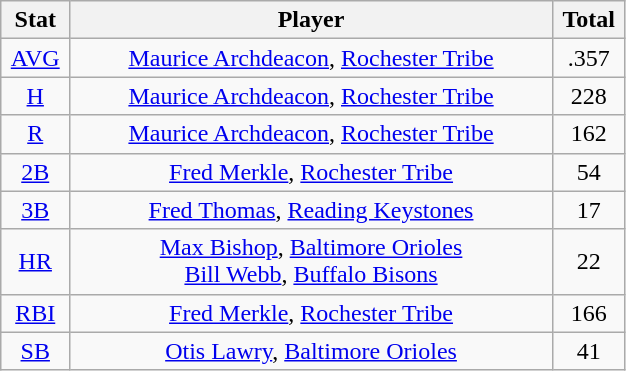<table class="wikitable" width="33%" style="text-align:center;">
<tr>
<th width="5%">Stat</th>
<th width="60%">Player</th>
<th width="5%">Total</th>
</tr>
<tr>
<td><a href='#'>AVG</a></td>
<td><a href='#'>Maurice Archdeacon</a>, <a href='#'>Rochester Tribe</a></td>
<td>.357</td>
</tr>
<tr>
<td><a href='#'>H</a></td>
<td><a href='#'>Maurice Archdeacon</a>, <a href='#'>Rochester Tribe</a></td>
<td>228</td>
</tr>
<tr>
<td><a href='#'>R</a></td>
<td><a href='#'>Maurice Archdeacon</a>, <a href='#'>Rochester Tribe</a></td>
<td>162</td>
</tr>
<tr>
<td><a href='#'>2B</a></td>
<td><a href='#'>Fred Merkle</a>, <a href='#'>Rochester Tribe</a></td>
<td>54</td>
</tr>
<tr>
<td><a href='#'>3B</a></td>
<td><a href='#'>Fred Thomas</a>, <a href='#'>Reading Keystones</a></td>
<td>17</td>
</tr>
<tr>
<td><a href='#'>HR</a></td>
<td><a href='#'>Max Bishop</a>, <a href='#'>Baltimore Orioles</a> <br> <a href='#'>Bill Webb</a>, <a href='#'>Buffalo Bisons</a></td>
<td>22</td>
</tr>
<tr>
<td><a href='#'>RBI</a></td>
<td><a href='#'>Fred Merkle</a>, <a href='#'>Rochester Tribe</a></td>
<td>166</td>
</tr>
<tr>
<td><a href='#'>SB</a></td>
<td><a href='#'>Otis Lawry</a>, <a href='#'>Baltimore Orioles</a></td>
<td>41</td>
</tr>
</table>
